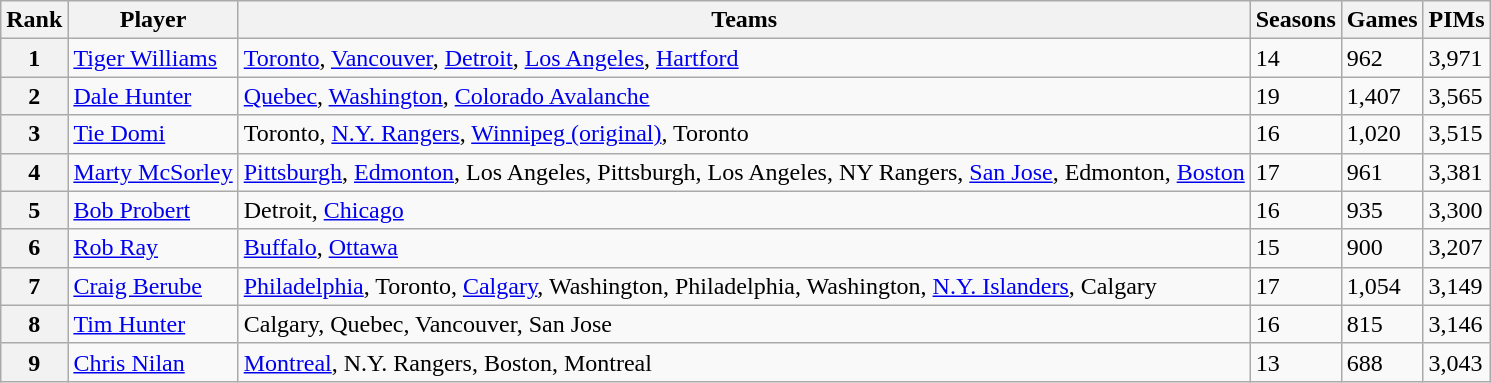<table class="wikitable">
<tr>
<th bgcolor="#DDDDFF">Rank</th>
<th bgcolor="#DDDDFF">Player</th>
<th bgcolor="#DDDDFF">Teams</th>
<th bgcolor="#DDDDFF">Seasons</th>
<th bgcolor="#DDDDFF">Games</th>
<th bgcolor="#DDDDFF">PIMs</th>
</tr>
<tr>
<th>1</th>
<td><a href='#'>Tiger Williams</a></td>
<td><a href='#'>Toronto</a>, <a href='#'>Vancouver</a>, <a href='#'>Detroit</a>, <a href='#'>Los Angeles</a>, <a href='#'>Hartford</a></td>
<td>14</td>
<td>962</td>
<td>3,971</td>
</tr>
<tr>
<th>2</th>
<td><a href='#'>Dale Hunter</a></td>
<td><a href='#'>Quebec</a>, <a href='#'>Washington</a>, <a href='#'>Colorado Avalanche</a></td>
<td>19</td>
<td>1,407</td>
<td>3,565</td>
</tr>
<tr>
<th>3</th>
<td><a href='#'>Tie Domi</a></td>
<td>Toronto, <a href='#'>N.Y. Rangers</a>, <a href='#'>Winnipeg (original)</a>, Toronto</td>
<td>16</td>
<td>1,020</td>
<td>3,515</td>
</tr>
<tr>
<th>4</th>
<td><a href='#'>Marty McSorley</a></td>
<td><a href='#'>Pittsburgh</a>, <a href='#'>Edmonton</a>, Los Angeles, Pittsburgh, Los Angeles, NY Rangers, <a href='#'>San Jose</a>, Edmonton, <a href='#'>Boston</a></td>
<td>17</td>
<td>961</td>
<td>3,381</td>
</tr>
<tr>
<th>5</th>
<td><a href='#'>Bob Probert</a></td>
<td>Detroit, <a href='#'>Chicago</a></td>
<td>16</td>
<td>935</td>
<td>3,300</td>
</tr>
<tr>
<th>6</th>
<td><a href='#'>Rob Ray</a></td>
<td><a href='#'>Buffalo</a>, <a href='#'>Ottawa</a></td>
<td>15</td>
<td>900</td>
<td>3,207</td>
</tr>
<tr>
<th>7</th>
<td><a href='#'>Craig Berube</a></td>
<td><a href='#'>Philadelphia</a>, Toronto, <a href='#'>Calgary</a>, Washington, Philadelphia, Washington, <a href='#'>N.Y. Islanders</a>, Calgary</td>
<td>17</td>
<td>1,054</td>
<td>3,149</td>
</tr>
<tr>
<th>8</th>
<td><a href='#'>Tim Hunter</a></td>
<td>Calgary, Quebec, Vancouver, San Jose</td>
<td>16</td>
<td>815</td>
<td>3,146</td>
</tr>
<tr>
<th>9</th>
<td><a href='#'>Chris Nilan</a></td>
<td><a href='#'>Montreal</a>, N.Y. Rangers, Boston, Montreal</td>
<td>13</td>
<td>688</td>
<td>3,043</td>
</tr>
</table>
